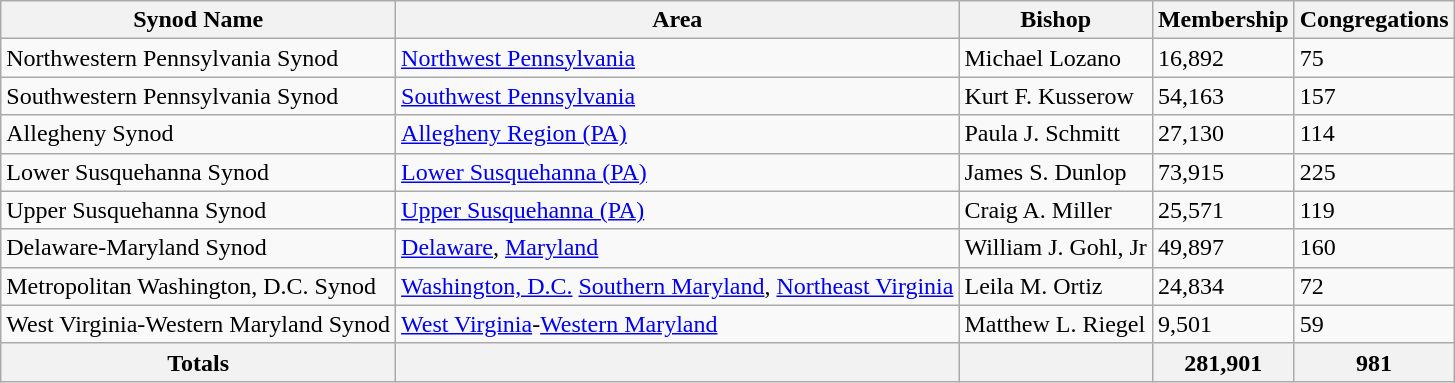<table class="wikitable sortable">
<tr>
<th>Synod Name</th>
<th>Area</th>
<th>Bishop</th>
<th>Membership</th>
<th>Congregations</th>
</tr>
<tr>
<td>Northwestern Pennsylvania Synod</td>
<td><a href='#'>Northwest Pennsylvania</a></td>
<td>Michael Lozano</td>
<td>16,892</td>
<td>75</td>
</tr>
<tr>
<td>Southwestern Pennsylvania Synod</td>
<td><a href='#'>Southwest Pennsylvania</a></td>
<td>Kurt F. Kusserow</td>
<td>54,163</td>
<td>157</td>
</tr>
<tr>
<td>Allegheny Synod</td>
<td><a href='#'>Allegheny Region (PA)</a></td>
<td>Paula J. Schmitt</td>
<td>27,130</td>
<td>114</td>
</tr>
<tr>
<td>Lower Susquehanna Synod</td>
<td><a href='#'>Lower Susquehanna (PA)</a></td>
<td>James S. Dunlop</td>
<td>73,915</td>
<td>225</td>
</tr>
<tr>
<td>Upper Susquehanna Synod</td>
<td><a href='#'>Upper Susquehanna (PA)</a></td>
<td>Craig A. Miller</td>
<td>25,571</td>
<td>119</td>
</tr>
<tr>
<td>Delaware-Maryland Synod</td>
<td><a href='#'>Delaware</a>, <a href='#'>Maryland</a></td>
<td>William J. Gohl, Jr</td>
<td>49,897</td>
<td>160</td>
</tr>
<tr>
<td>Metropolitan Washington, D.C. Synod</td>
<td><a href='#'>Washington, D.C.</a> <a href='#'>Southern Maryland</a>, <a href='#'>Northeast Virginia</a></td>
<td>Leila M. Ortiz</td>
<td>24,834</td>
<td>72</td>
</tr>
<tr>
<td>West Virginia-Western Maryland Synod</td>
<td><a href='#'>West Virginia</a>-<a href='#'>Western Maryland</a></td>
<td>Matthew L. Riegel</td>
<td>9,501</td>
<td>59</td>
</tr>
<tr>
<th>Totals</th>
<th></th>
<th></th>
<th>281,901</th>
<th>981</th>
</tr>
</table>
